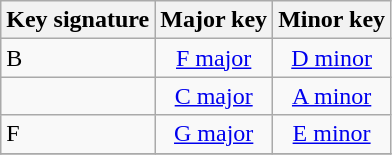<table class="wikitable">
<tr>
<th>Key signature</th>
<th>Major key</th>
<th>Minor key</th>
</tr>
<tr>
<td>B</td>
<td ALIGN=CENTER><a href='#'>F major</a></td>
<td ALIGN=CENTER><a href='#'>D minor</a></td>
</tr>
<tr>
<td></td>
<td ALIGN=CENTER><a href='#'>C major</a></td>
<td ALIGN=CENTER><a href='#'>A minor</a></td>
</tr>
<tr>
<td>F</td>
<td ALIGN=CENTER><a href='#'>G major</a></td>
<td ALIGN=CENTER><a href='#'>E minor</a></td>
</tr>
<tr>
</tr>
</table>
